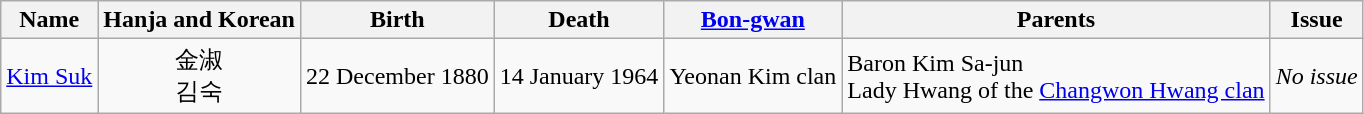<table class="wikitable">
<tr>
<th>Name</th>
<th>Hanja and Korean</th>
<th>Birth</th>
<th>Death</th>
<th><a href='#'>Bon-gwan</a></th>
<th>Parents</th>
<th>Issue</th>
</tr>
<tr>
<td style="white-space:nowrap"><a href='#'>Kim Suk</a><br></td>
<td align="center">金淑<br>김숙</td>
<td>22 December 1880</td>
<td>14 January 1964</td>
<td>Yeonan Kim clan</td>
<td>Baron Kim Sa-jun<br>Lady Hwang of the <a href='#'>Changwon Hwang clan</a></td>
<td><em>No issue</em></td>
</tr>
</table>
